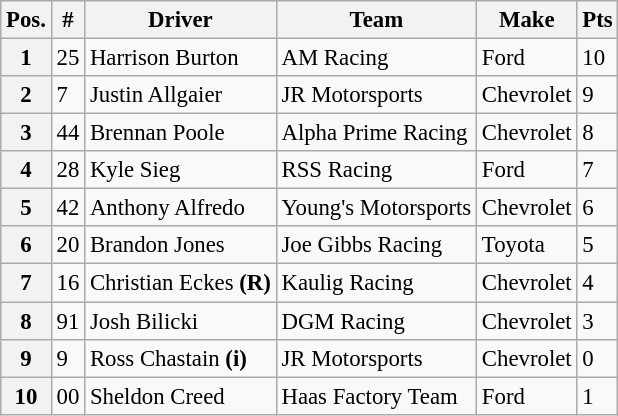<table class="wikitable" style="font-size:95%">
<tr>
<th>Pos.</th>
<th>#</th>
<th>Driver</th>
<th>Team</th>
<th>Make</th>
<th>Pts</th>
</tr>
<tr>
<th>1</th>
<td>25</td>
<td>Harrison Burton</td>
<td>AM Racing</td>
<td>Ford</td>
<td>10</td>
</tr>
<tr>
<th>2</th>
<td>7</td>
<td>Justin Allgaier</td>
<td>JR Motorsports</td>
<td>Chevrolet</td>
<td>9</td>
</tr>
<tr>
<th>3</th>
<td>44</td>
<td>Brennan Poole</td>
<td>Alpha Prime Racing</td>
<td>Chevrolet</td>
<td>8</td>
</tr>
<tr>
<th>4</th>
<td>28</td>
<td>Kyle Sieg</td>
<td>RSS Racing</td>
<td>Ford</td>
<td>7</td>
</tr>
<tr>
<th>5</th>
<td>42</td>
<td>Anthony Alfredo</td>
<td>Young's Motorsports</td>
<td>Chevrolet</td>
<td>6</td>
</tr>
<tr>
<th>6</th>
<td>20</td>
<td>Brandon Jones</td>
<td>Joe Gibbs Racing</td>
<td>Toyota</td>
<td>5</td>
</tr>
<tr>
<th>7</th>
<td>16</td>
<td>Christian Eckes <strong>(R)</strong></td>
<td>Kaulig Racing</td>
<td>Chevrolet</td>
<td>4</td>
</tr>
<tr>
<th>8</th>
<td>91</td>
<td>Josh Bilicki</td>
<td>DGM Racing</td>
<td>Chevrolet</td>
<td>3</td>
</tr>
<tr>
<th>9</th>
<td>9</td>
<td>Ross Chastain <strong>(i)</strong></td>
<td>JR Motorsports</td>
<td>Chevrolet</td>
<td>0</td>
</tr>
<tr>
<th>10</th>
<td>00</td>
<td>Sheldon Creed</td>
<td>Haas Factory Team</td>
<td>Ford</td>
<td>1</td>
</tr>
</table>
